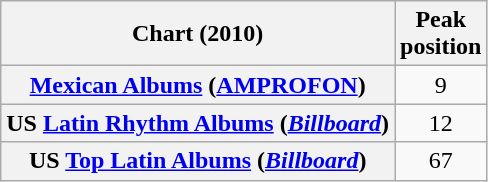<table class="wikitable sortable plainrowheaders" style="text-align:center;">
<tr>
<th scope="col">Chart (2010)</th>
<th scope="col">Peak<br>position</th>
</tr>
<tr>
<th scope="row"><a href='#'>Mexican Albums</a> (<a href='#'>AMPROFON</a>)</th>
<td>9</td>
</tr>
<tr>
<th scope="row">US <a href='#'>Latin Rhythm Albums</a> (<em><a href='#'>Billboard</a></em>)</th>
<td>12</td>
</tr>
<tr>
<th scope="row">US <a href='#'>Top Latin Albums</a> (<em><a href='#'>Billboard</a></em>)</th>
<td>67</td>
</tr>
</table>
